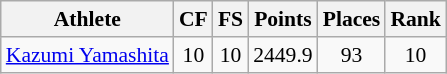<table class="wikitable" border="1" style="font-size:90%">
<tr>
<th>Athlete</th>
<th>CF</th>
<th>FS</th>
<th>Points</th>
<th>Places</th>
<th>Rank</th>
</tr>
<tr align=center>
<td align=left><a href='#'>Kazumi Yamashita</a></td>
<td>10</td>
<td>10</td>
<td>2449.9</td>
<td>93</td>
<td>10</td>
</tr>
</table>
